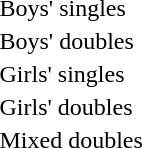<table>
<tr>
<td>Boys' singles<br></td>
<td></td>
<td></td>
<td></td>
</tr>
<tr>
<td>Boys' doubles<br></td>
<td> <br> </td>
<td> <br> </td>
<td> <br> </td>
</tr>
<tr>
<td>Girls' singles<br></td>
<td></td>
<td></td>
<td></td>
</tr>
<tr>
<td>Girls' doubles<br></td>
<td> <br> </td>
<td> <br> </td>
<td> <br> </td>
</tr>
<tr>
<td>Mixed doubles<br></td>
<td> <br> </td>
<td> <br> </td>
<td> <br> </td>
</tr>
<tr>
</tr>
</table>
